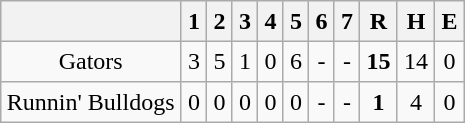<table align = right border="2" cellpadding="4" cellspacing="0" style="margin: 1em 1em 1em 1em; background: #F9F9F9; border: 1px #aaa solid; border-collapse: collapse;">
<tr align=center style="background: #F2F2F2;">
<th></th>
<th>1</th>
<th>2</th>
<th>3</th>
<th>4</th>
<th>5</th>
<th>6</th>
<th>7</th>
<th>R</th>
<th>H</th>
<th>E</th>
</tr>
<tr align=center>
<td>Gators</td>
<td>3</td>
<td>5</td>
<td>1</td>
<td>0</td>
<td>6</td>
<td>-</td>
<td>-</td>
<td><strong>15</strong></td>
<td>14</td>
<td>0</td>
</tr>
<tr align=center>
<td>Runnin' Bulldogs</td>
<td>0</td>
<td>0</td>
<td>0</td>
<td>0</td>
<td>0</td>
<td>-</td>
<td>-</td>
<td><strong>1</strong></td>
<td>4</td>
<td>0</td>
</tr>
</table>
